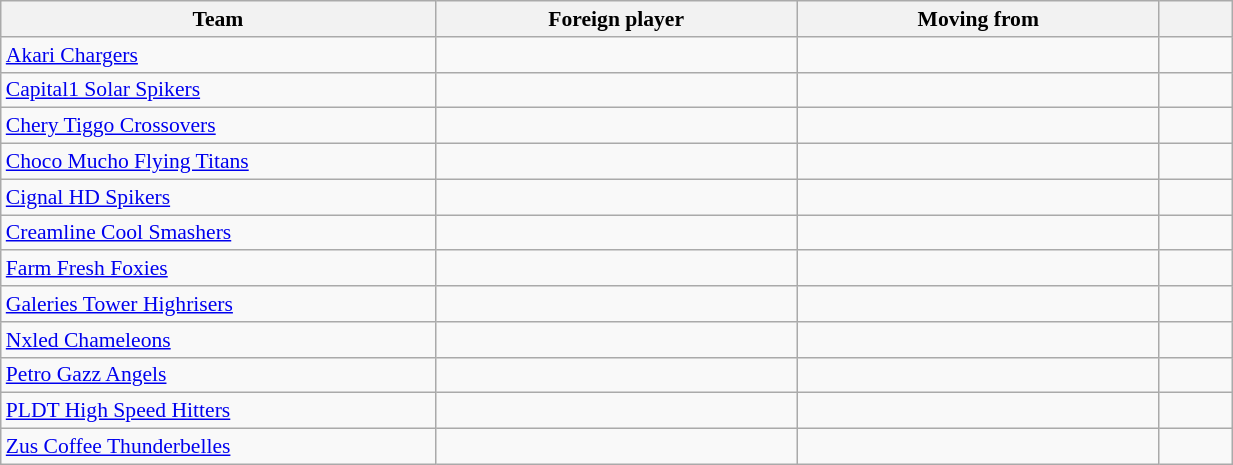<table class="wikitable sortable" style="width:65%; font-size:90%; text-align:left; white-space:nowrap">
<tr>
<th width=30%>Team</th>
<th width=25%>Foreign player</th>
<th width=25%>Moving from</th>
<th width=5% class="unsortable"></th>
</tr>
<tr>
<td><a href='#'>Akari Chargers</a></td>
<td></td>
<td></td>
<td style="text-align:center"></td>
</tr>
<tr>
<td><a href='#'>Capital1 Solar Spikers</a></td>
<td></td>
<td></td>
<td style="text-align:center"></td>
</tr>
<tr>
<td><a href='#'>Chery Tiggo Crossovers</a></td>
<td></td>
<td></td>
<td style="text-align:center"></td>
</tr>
<tr>
<td><a href='#'>Choco Mucho Flying Titans</a></td>
<td></td>
<td></td>
<td style="text-align:center"></td>
</tr>
<tr>
<td><a href='#'>Cignal HD Spikers</a></td>
<td></td>
<td></td>
<td style="text-align:center"></td>
</tr>
<tr>
<td><a href='#'>Creamline Cool Smashers</a></td>
<td></td>
<td></td>
<td style="text-align:center"></td>
</tr>
<tr>
<td><a href='#'>Farm Fresh Foxies</a></td>
<td></td>
<td></td>
<td style="text-align:center"></td>
</tr>
<tr>
<td><a href='#'>Galeries Tower Highrisers</a></td>
<td></td>
<td></td>
<td style="text-align:center"></td>
</tr>
<tr>
<td><a href='#'>Nxled Chameleons</a></td>
<td></td>
<td></td>
<td style="text-align:center"></td>
</tr>
<tr>
<td><a href='#'>Petro Gazz Angels</a></td>
<td></td>
<td></td>
<td style="text-align:center"></td>
</tr>
<tr>
<td><a href='#'>PLDT High Speed Hitters</a></td>
<td></td>
<td></td>
<td style="text-align:center"></td>
</tr>
<tr>
<td><a href='#'>Zus Coffee Thunderbelles</a></td>
<td></td>
<td></td>
<td style="text-align:center"></td>
</tr>
</table>
